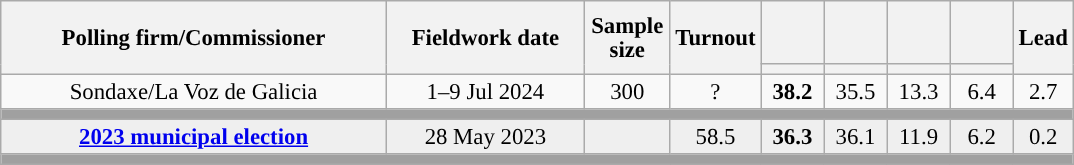<table class="wikitable collapsible collapsed" style="text-align:center; font-size:95%; line-height:16px;">
<tr style="height:42px;">
<th style="width:250px;" rowspan="2">Polling firm/Commissioner</th>
<th style="width:125px;" rowspan="2">Fieldwork date</th>
<th style="width:50px;" rowspan="2">Sample size</th>
<th style="width:45px;" rowspan="2">Turnout</th>
<th style="width:35px;"></th>
<th style="width:35px;"></th>
<th style="width:35px;"></th>
<th style="width:35px;"></th>
<th style="width:30px;" rowspan="2">Lead</th>
</tr>
<tr>
<th style="color:inherit;background:"></th>
<th style="color:inherit;background:"></th>
<th style="color:inherit;background:"></th>
<th style="color:inherit;background:"></th>
</tr>
<tr>
<td>Sondaxe/La Voz de Galicia</td>
<td>1–9 Jul 2024</td>
<td>300</td>
<td>?</td>
<td><strong>38.2</strong><br></td>
<td>35.5<br></td>
<td>13.3<br></td>
<td>6.4<br></td>
<td style="background:">2.7</td>
</tr>
<tr>
<td colspan="9" style="background:#A0A0A0"></td>
</tr>
<tr style="background:#EFEFEF;">
<td><strong><a href='#'>2023 municipal election</a></strong></td>
<td>28 May 2023</td>
<td></td>
<td>58.5</td>
<td><strong>36.3</strong><br></td>
<td>36.1<br></td>
<td>11.9<br></td>
<td>6.2<br></td>
<td style="background:">0.2</td>
</tr>
<tr>
<td colspan="9" style="background:#A0A0A0"></td>
</tr>
</table>
